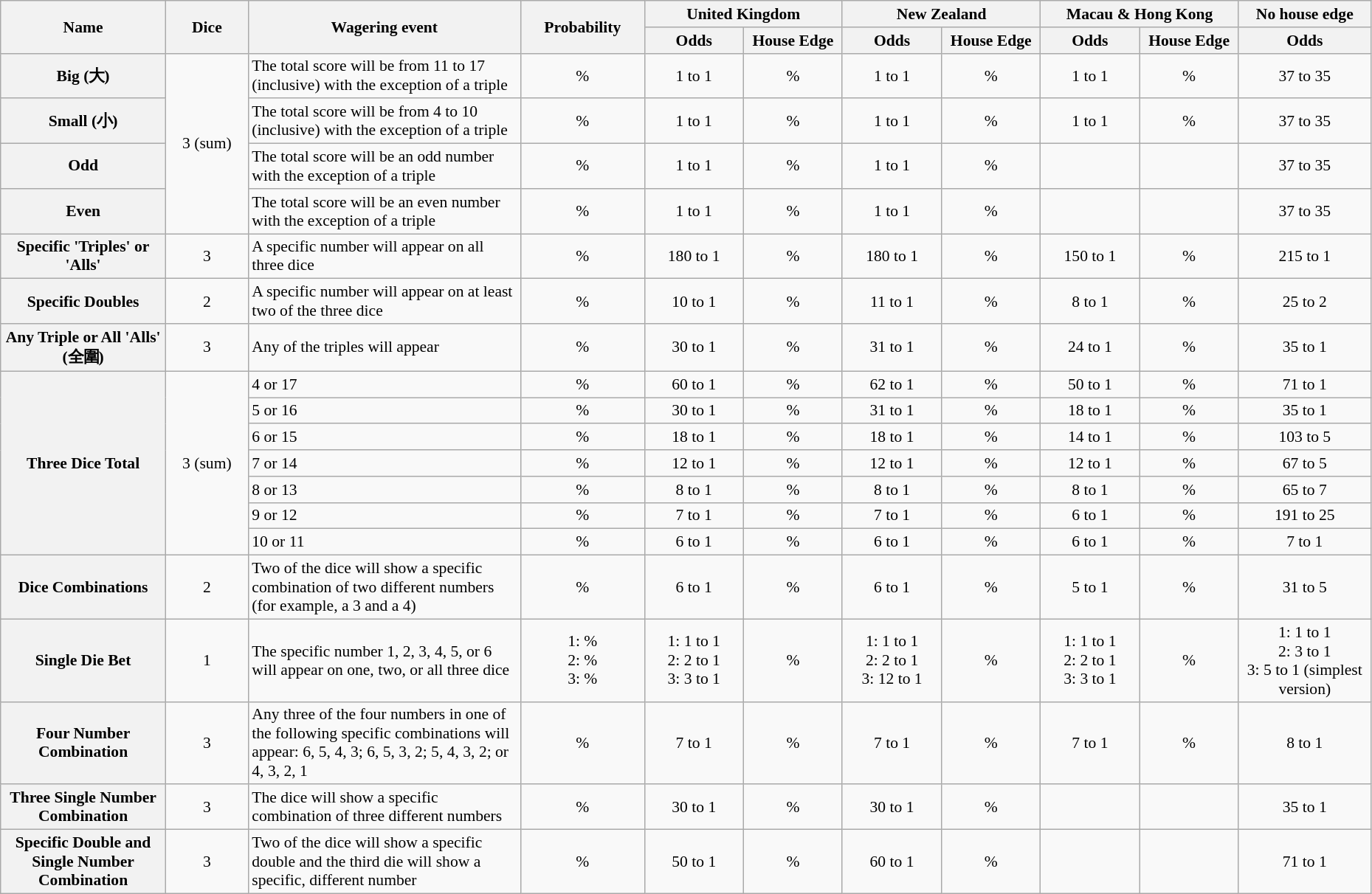<table class="wikitable sortable" border="1" width="98%" style="font-size:90%;text-align:center;">
<tr>
<th rowspan="2" width="10%">Name</th>
<th rowspan=2 width="5%">Dice</th>
<th rowspan="2" width="16.5%">Wagering event</th>
<th rowspan="2" width="7.5%">Probability</th>
<th colspan="2" width="12%">United Kingdom</th>
<th colspan="2" width="12%">New Zealand</th>
<th colspan="2" width="12%">Macau & Hong Kong</th>
<th width="8%">No house edge</th>
</tr>
<tr>
<th align="center" width="6%">Odds</th>
<th align="center" width="6%">House Edge</th>
<th align="center" width="6%">Odds</th>
<th align="center" width="6%">House Edge</th>
<th align="center" width="6%">Odds</th>
<th align="center" width="6%">House Edge</th>
<th align="center" width="8%">Odds</th>
</tr>
<tr>
<th>Big (大)</th>
<td rowspan=4>3 (sum)</td>
<td style="text-align:left;">The total score will be from 11 to 17 (inclusive) with the exception of a triple</td>
<td>%</td>
<td>1 to 1</td>
<td>%</td>
<td>1 to 1</td>
<td>%</td>
<td>1 to 1</td>
<td>%</td>
<td>37 to 35</td>
</tr>
<tr>
<th>Small (小)</th>
<td style="text-align:left;">The total score will be from 4 to 10 (inclusive) with the exception of a triple</td>
<td>%</td>
<td>1 to 1</td>
<td>%</td>
<td>1 to 1</td>
<td>%</td>
<td>1 to 1</td>
<td>%</td>
<td>37 to 35</td>
</tr>
<tr>
<th>Odd</th>
<td style="text-align:left;">The total score will be an odd number with the exception of a triple</td>
<td>%</td>
<td>1 to 1</td>
<td>%</td>
<td>1 to 1</td>
<td>%</td>
<td></td>
<td></td>
<td>37 to 35</td>
</tr>
<tr>
<th>Even</th>
<td style="text-align:left;">The total score will be an even number with the exception of a triple</td>
<td>%</td>
<td>1 to 1</td>
<td>%</td>
<td>1 to 1</td>
<td>%</td>
<td></td>
<td></td>
<td>37 to 35</td>
</tr>
<tr>
<th>Specific 'Triples' or 'Alls'</th>
<td>3</td>
<td style="text-align:left;">A specific number will appear on all three dice</td>
<td>%</td>
<td>180 to 1</td>
<td>%</td>
<td>180 to 1</td>
<td>%</td>
<td>150 to 1</td>
<td>%</td>
<td>215 to 1</td>
</tr>
<tr>
<th>Specific Doubles</th>
<td>2</td>
<td style="text-align:left;">A specific number will appear on at least two of the three dice</td>
<td>%</td>
<td>10 to 1</td>
<td>%</td>
<td>11 to 1</td>
<td>%</td>
<td>8 to 1</td>
<td>%</td>
<td>25 to 2</td>
</tr>
<tr>
<th>Any Triple or All 'Alls' (全圍)</th>
<td>3</td>
<td style="text-align:left;">Any of the triples will appear</td>
<td>%</td>
<td>30 to 1</td>
<td>%</td>
<td>31 to 1</td>
<td>%</td>
<td>24 to 1</td>
<td>%</td>
<td>35 to 1</td>
</tr>
<tr>
<th rowspan="7">Three Dice Total</th>
<td rowspan=7>3 (sum)</td>
<td style="text-align:left;">4 or 17</td>
<td>%</td>
<td>60 to 1</td>
<td>%</td>
<td>62 to 1</td>
<td>%</td>
<td>50 to 1</td>
<td>%</td>
<td>71 to 1</td>
</tr>
<tr>
<td style="text-align:left;">5 or 16</td>
<td>%</td>
<td>30 to 1</td>
<td>%</td>
<td>31 to 1</td>
<td>%</td>
<td>18 to 1</td>
<td>%</td>
<td>35 to 1</td>
</tr>
<tr>
<td style="text-align:left;">6 or 15</td>
<td>%</td>
<td>18 to 1</td>
<td>%</td>
<td>18 to 1</td>
<td>%</td>
<td>14 to 1</td>
<td>%</td>
<td>103 to 5</td>
</tr>
<tr>
<td style="text-align:left;">7 or 14</td>
<td>%</td>
<td>12 to 1</td>
<td>%</td>
<td>12 to 1</td>
<td>%</td>
<td>12 to 1</td>
<td>%</td>
<td>67 to 5</td>
</tr>
<tr>
<td style="text-align:left;">8 or 13</td>
<td>%</td>
<td>8 to 1</td>
<td>%</td>
<td>8 to 1</td>
<td>%</td>
<td>8 to 1</td>
<td>%</td>
<td>65 to 7</td>
</tr>
<tr>
<td style="text-align:left;">9 or 12</td>
<td>%</td>
<td>7 to 1</td>
<td>%</td>
<td>7 to 1</td>
<td>%</td>
<td>6 to 1</td>
<td>%</td>
<td>191 to 25</td>
</tr>
<tr>
<td style="text-align:left;">10 or 11</td>
<td>%</td>
<td>6 to 1</td>
<td>%</td>
<td>6 to 1</td>
<td>%</td>
<td>6 to 1</td>
<td>%</td>
<td>7 to 1</td>
</tr>
<tr>
<th>Dice Combinations</th>
<td>2</td>
<td style="text-align:left;">Two of the dice will show a specific combination of two different numbers (for example, a 3 and a 4)</td>
<td>%</td>
<td>6 to 1</td>
<td>%</td>
<td>6 to 1</td>
<td>%</td>
<td>5 to 1</td>
<td>%</td>
<td>31 to 5</td>
</tr>
<tr>
<th>Single Die Bet</th>
<td>1</td>
<td style="text-align:left;">The specific number 1, 2, 3, 4, 5, or 6 will appear on one, two, or all three dice</td>
<td>1: %<br>2: %<br>3: %</td>
<td>1: 1 to 1<br>2: 2 to 1<br>3: 3 to 1</td>
<td>%</td>
<td>1: 1 to 1<br>2: 2 to 1<br>3: 12 to 1</td>
<td>%</td>
<td>1: 1 to 1<br>2: 2 to 1<br>3: 3 to 1</td>
<td>%</td>
<td>1: 1 to 1<br>2: 3 to 1<br>3: 5 to 1 (simplest version)</td>
</tr>
<tr>
<th>Four Number Combination</th>
<td>3</td>
<td style="text-align:left;">Any three of the four numbers in one of the following specific combinations will appear: 6, 5, 4, 3; 6, 5, 3, 2; 5, 4, 3, 2; or 4, 3, 2, 1</td>
<td>%</td>
<td>7 to 1</td>
<td>%</td>
<td>7 to 1</td>
<td>%</td>
<td>7 to 1</td>
<td>%</td>
<td>8 to 1</td>
</tr>
<tr>
<th>Three Single Number Combination</th>
<td>3</td>
<td style="text-align:left;">The dice will show a specific combination of three different numbers</td>
<td>%</td>
<td>30 to 1</td>
<td>%</td>
<td>30 to 1</td>
<td>%</td>
<td></td>
<td></td>
<td>35 to 1</td>
</tr>
<tr>
<th>Specific Double and Single Number Combination</th>
<td>3</td>
<td style="text-align:left;">Two of the dice will show a specific double and the third die will show a specific, different number</td>
<td>%</td>
<td>50 to 1</td>
<td>%</td>
<td>60 to 1</td>
<td>%</td>
<td></td>
<td></td>
<td>71 to 1</td>
</tr>
</table>
